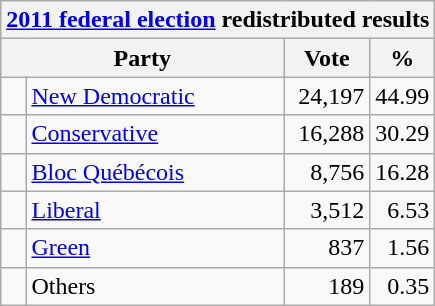<table class="wikitable">
<tr>
<th colspan="4"><a href='#'>2011 federal election</a> redistributed results</th>
</tr>
<tr>
<th bgcolor="#DDDDFF" width="130px" colspan="2">Party</th>
<th bgcolor="#DDDDFF" width="50px">Vote</th>
<th bgcolor="#DDDDFF" width="30px">%</th>
</tr>
<tr>
<td> </td>
<td><a href='#'>New Democratic</a></td>
<td align=right>24,197</td>
<td align=right>44.99</td>
</tr>
<tr>
<td> </td>
<td><a href='#'>Conservative</a></td>
<td align=right>16,288</td>
<td align=right>30.29</td>
</tr>
<tr>
<td> </td>
<td><a href='#'>Bloc Québécois</a></td>
<td align=right>8,756</td>
<td align=right>16.28</td>
</tr>
<tr>
<td> </td>
<td><a href='#'>Liberal</a></td>
<td align=right>3,512</td>
<td align=right>6.53</td>
</tr>
<tr>
<td> </td>
<td><a href='#'>Green</a></td>
<td align=right>837</td>
<td align=right>1.56</td>
</tr>
<tr>
<td> </td>
<td>Others</td>
<td align=right>189</td>
<td align=right>0.35</td>
</tr>
</table>
